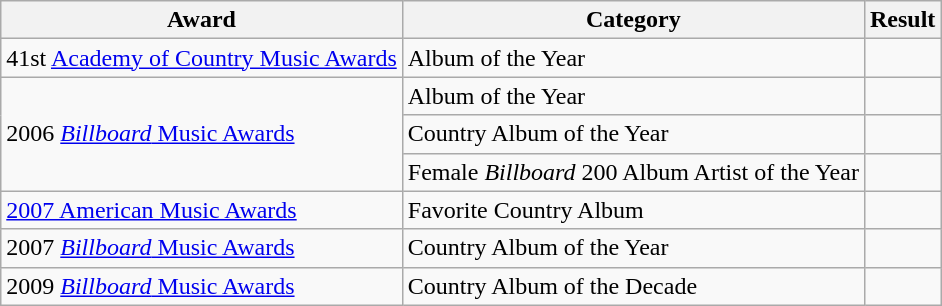<table class="wikitable">
<tr>
<th>Award</th>
<th>Category</th>
<th>Result</th>
</tr>
<tr>
<td>41st <a href='#'>Academy of Country Music Awards</a></td>
<td>Album of the Year</td>
<td></td>
</tr>
<tr>
<td rowspan=3>2006 <a href='#'><em>Billboard</em> Music Awards</a></td>
<td>Album of the Year</td>
<td></td>
</tr>
<tr>
<td>Country Album of the Year</td>
<td></td>
</tr>
<tr>
<td>Female <em>Billboard</em> 200 Album Artist of the Year</td>
<td></td>
</tr>
<tr>
<td><a href='#'>2007 American Music Awards</a></td>
<td>Favorite Country Album</td>
<td></td>
</tr>
<tr>
<td>2007 <a href='#'><em>Billboard</em> Music Awards</a></td>
<td>Country Album of the Year</td>
<td></td>
</tr>
<tr>
<td>2009 <a href='#'><em>Billboard</em> Music Awards</a></td>
<td>Country Album of the Decade</td>
<td></td>
</tr>
</table>
